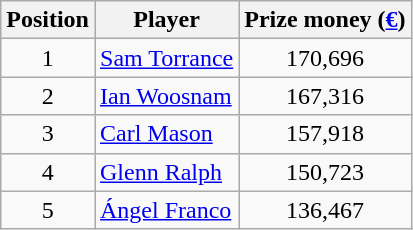<table class=wikitable>
<tr>
<th>Position</th>
<th>Player</th>
<th>Prize money (<a href='#'>€</a>)</th>
</tr>
<tr>
<td align=center>1</td>
<td> <a href='#'>Sam Torrance</a></td>
<td align=center>170,696</td>
</tr>
<tr>
<td align=center>2</td>
<td> <a href='#'>Ian Woosnam</a></td>
<td align=center>167,316</td>
</tr>
<tr>
<td align=center>3</td>
<td> <a href='#'>Carl Mason</a></td>
<td align=center>157,918</td>
</tr>
<tr>
<td align=center>4</td>
<td> <a href='#'>Glenn Ralph</a></td>
<td align=center>150,723</td>
</tr>
<tr>
<td align=center>5</td>
<td> <a href='#'>Ángel Franco</a></td>
<td align=center>136,467</td>
</tr>
</table>
